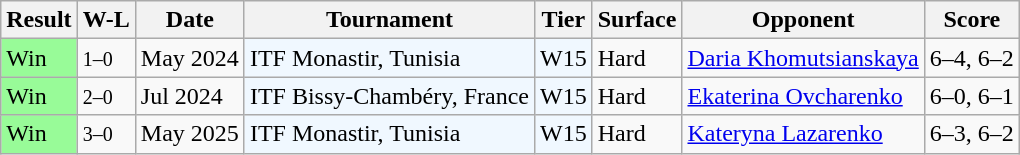<table class="sortable wikitable">
<tr>
<th>Result</th>
<th class=unsortable>W-L</th>
<th>Date</th>
<th>Tournament</th>
<th>Tier</th>
<th>Surface</th>
<th>Opponent</th>
<th class=unsortable>Score</th>
</tr>
<tr>
<td style="background:#98fb98;">Win</td>
<td><small>1–0</small></td>
<td>May 2024</td>
<td style="background:#f0f8ff;">ITF Monastir, Tunisia</td>
<td style="background:#f0f8ff;">W15</td>
<td>Hard</td>
<td> <a href='#'>Daria Khomutsianskaya</a></td>
<td>6–4, 6–2</td>
</tr>
<tr>
<td style="background:#98fb98;">Win</td>
<td><small>2–0</small></td>
<td>Jul 2024</td>
<td style="background:#f0f8ff;">ITF Bissy-Chambéry, France</td>
<td style="background:#f0f8ff;">W15</td>
<td>Hard</td>
<td> <a href='#'>Ekaterina Ovcharenko</a></td>
<td>6–0, 6–1</td>
</tr>
<tr>
<td style="background:#98fb98;">Win</td>
<td><small>3–0</small></td>
<td>May 2025</td>
<td style="background:#f0f8ff;">ITF Monastir, Tunisia</td>
<td style="background:#f0f8ff;">W15</td>
<td>Hard</td>
<td> <a href='#'>Kateryna Lazarenko</a></td>
<td>6–3, 6–2</td>
</tr>
</table>
